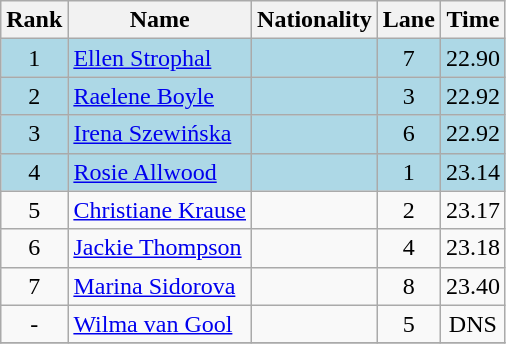<table class="wikitable sortable" style="text-align:center">
<tr>
<th>Rank</th>
<th>Name</th>
<th>Nationality</th>
<th>Lane</th>
<th>Time</th>
</tr>
<tr bgcolor=lightblue>
<td>1</td>
<td align=left><a href='#'>Ellen Strophal</a></td>
<td align=left></td>
<td>7</td>
<td>22.90</td>
</tr>
<tr bgcolor=lightblue>
<td>2</td>
<td align=left><a href='#'>Raelene Boyle</a></td>
<td align=left></td>
<td>3</td>
<td>22.92</td>
</tr>
<tr bgcolor=lightblue>
<td>3</td>
<td align=left><a href='#'>Irena Szewińska</a></td>
<td align=left></td>
<td>6</td>
<td>22.92</td>
</tr>
<tr bgcolor=lighTblue>
<td>4</td>
<td align=left><a href='#'>Rosie Allwood</a></td>
<td align=left></td>
<td>1</td>
<td>23.14</td>
</tr>
<tr>
<td>5</td>
<td align=left><a href='#'>Christiane Krause</a></td>
<td align=left></td>
<td>2</td>
<td>23.17</td>
</tr>
<tr>
<td>6</td>
<td align=left><a href='#'>Jackie Thompson</a></td>
<td align=left></td>
<td>4</td>
<td>23.18</td>
</tr>
<tr>
<td>7</td>
<td align=left><a href='#'>Marina Sidorova</a></td>
<td align=left></td>
<td>8</td>
<td>23.40</td>
</tr>
<tr>
<td>-</td>
<td align=left><a href='#'>Wilma van Gool</a></td>
<td align=left></td>
<td>5</td>
<td>DNS</td>
</tr>
<tr>
</tr>
</table>
